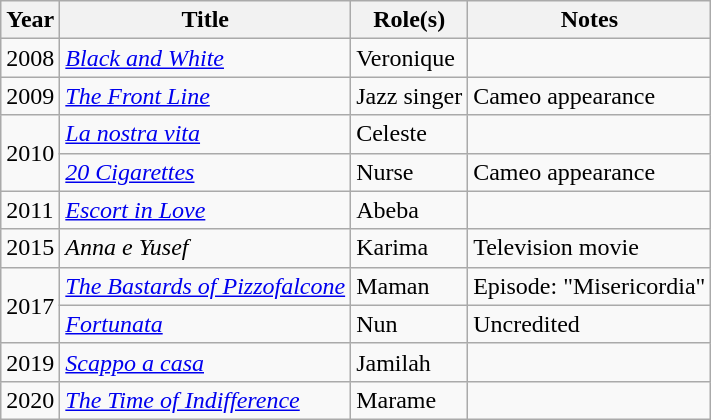<table class="wikitable plainrowheaders sortable">
<tr>
<th scope="col">Year</th>
<th scope="col">Title</th>
<th scope="col">Role(s)</th>
<th scope="col" class="unsortable">Notes</th>
</tr>
<tr>
<td>2008</td>
<td><em><a href='#'>Black and White</a></em></td>
<td>Veronique</td>
<td></td>
</tr>
<tr>
<td>2009</td>
<td><em><a href='#'>The Front Line</a></em></td>
<td>Jazz singer</td>
<td>Cameo appearance</td>
</tr>
<tr>
<td rowspan="2">2010</td>
<td><em><a href='#'>La nostra vita</a></em></td>
<td>Celeste</td>
<td></td>
</tr>
<tr>
<td><em><a href='#'>20 Cigarettes</a></em></td>
<td>Nurse</td>
<td>Cameo appearance</td>
</tr>
<tr>
<td>2011</td>
<td><em><a href='#'>Escort in Love</a></em></td>
<td>Abeba</td>
<td></td>
</tr>
<tr>
<td>2015</td>
<td><em>Anna e Yusef</em></td>
<td>Karima</td>
<td>Television movie</td>
</tr>
<tr>
<td rowspan="2">2017</td>
<td><em><a href='#'>The Bastards of Pizzofalcone</a></em></td>
<td>Maman</td>
<td>Episode: "Misericordia"</td>
</tr>
<tr>
<td><em><a href='#'>Fortunata</a></em></td>
<td>Nun</td>
<td>Uncredited</td>
</tr>
<tr>
<td>2019</td>
<td><em><a href='#'>Scappo a casa</a></em></td>
<td>Jamilah</td>
<td></td>
</tr>
<tr>
<td>2020</td>
<td><em><a href='#'>The Time of Indifference</a></em></td>
<td>Marame</td>
<td></td>
</tr>
</table>
